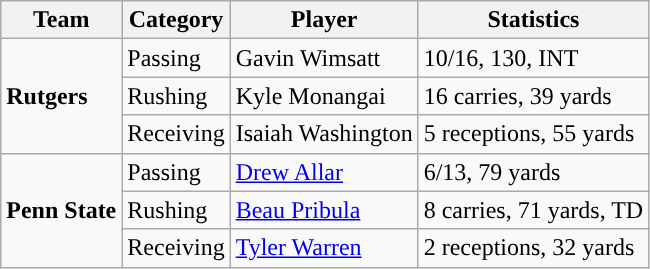<table class="wikitable" style="float: left;">
<tr>
<th>Team</th>
<th>Category</th>
<th>Player</th>
<th>Statistics</th>
</tr>
<tr>
<td rowspan=3><strong>Rutgers</strong></td>
<td>Passing</td>
<td>Gavin Wimsatt</td>
<td>10/16, 130, INT</td>
</tr>
<tr>
<td>Rushing</td>
<td>Kyle Monangai</td>
<td>16 carries, 39 yards</td>
</tr>
<tr>
<td>Receiving</td>
<td>Isaiah Washington</td>
<td>5 receptions, 55 yards</td>
</tr>
<tr>
<td rowspan=3><strong>Penn State</strong></td>
<td>Passing</td>
<td><a href='#'>Drew Allar</a></td>
<td>6/13, 79 yards</td>
</tr>
<tr>
<td>Rushing</td>
<td><a href='#'>Beau Pribula</a></td>
<td>8 carries, 71 yards, TD</td>
</tr>
<tr>
<td>Receiving</td>
<td><a href='#'>Tyler Warren</a></td>
<td>2 receptions, 32 yards</td>
</tr>
</table>
